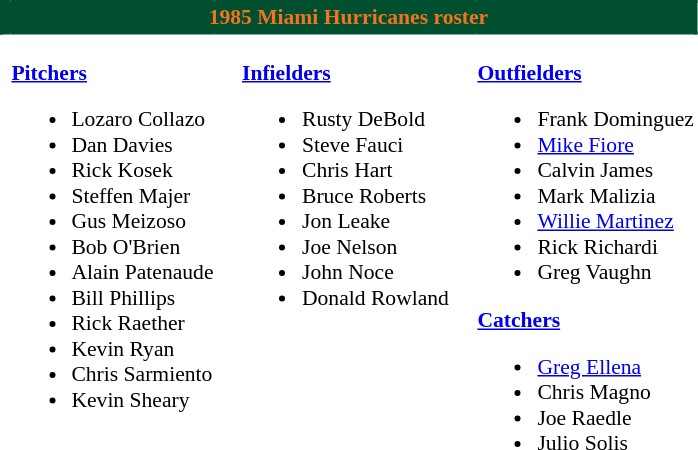<table class="toccolours" style="border-collapse:collapse; font-size:90%;">
<tr>
<th colspan="7" style="background:#004F2F;color:#F47320; border: 2px solid #004F2F;text-align:center;">1985 Miami Hurricanes roster</th>
</tr>
<tr>
</tr>
<tr>
<td width="03"> </td>
<td valign="top"><br><strong><a href='#'>Pitchers</a></strong><ul><li>Lozaro Collazo</li><li>Dan Davies</li><li>Rick Kosek</li><li>Steffen Majer</li><li>Gus Meizoso</li><li>Bob O'Brien</li><li>Alain Patenaude</li><li>Bill Phillips</li><li>Rick Raether</li><li>Kevin Ryan</li><li>Chris Sarmiento</li><li>Kevin Sheary</li></ul></td>
<td width="15"> </td>
<td valign="top"><br><strong><a href='#'>Infielders</a></strong><ul><li>Rusty DeBold</li><li>Steve Fauci</li><li>Chris Hart</li><li>Bruce Roberts</li><li>Jon Leake</li><li>Joe Nelson</li><li>John Noce</li><li>Donald Rowland</li></ul></td>
<td width="15"> </td>
<td valign="top"><br><strong><a href='#'>Outfielders</a></strong><ul><li>Frank Dominguez</li><li><a href='#'>Mike Fiore</a></li><li>Calvin James</li><li>Mark Malizia</li><li><a href='#'>Willie Martinez</a></li><li>Rick Richardi</li><li>Greg Vaughn</li></ul><strong><a href='#'>Catchers</a></strong><ul><li><a href='#'>Greg Ellena</a></li><li>Chris Magno</li><li>Joe Raedle</li><li>Julio Solis</li></ul></td>
</tr>
</table>
